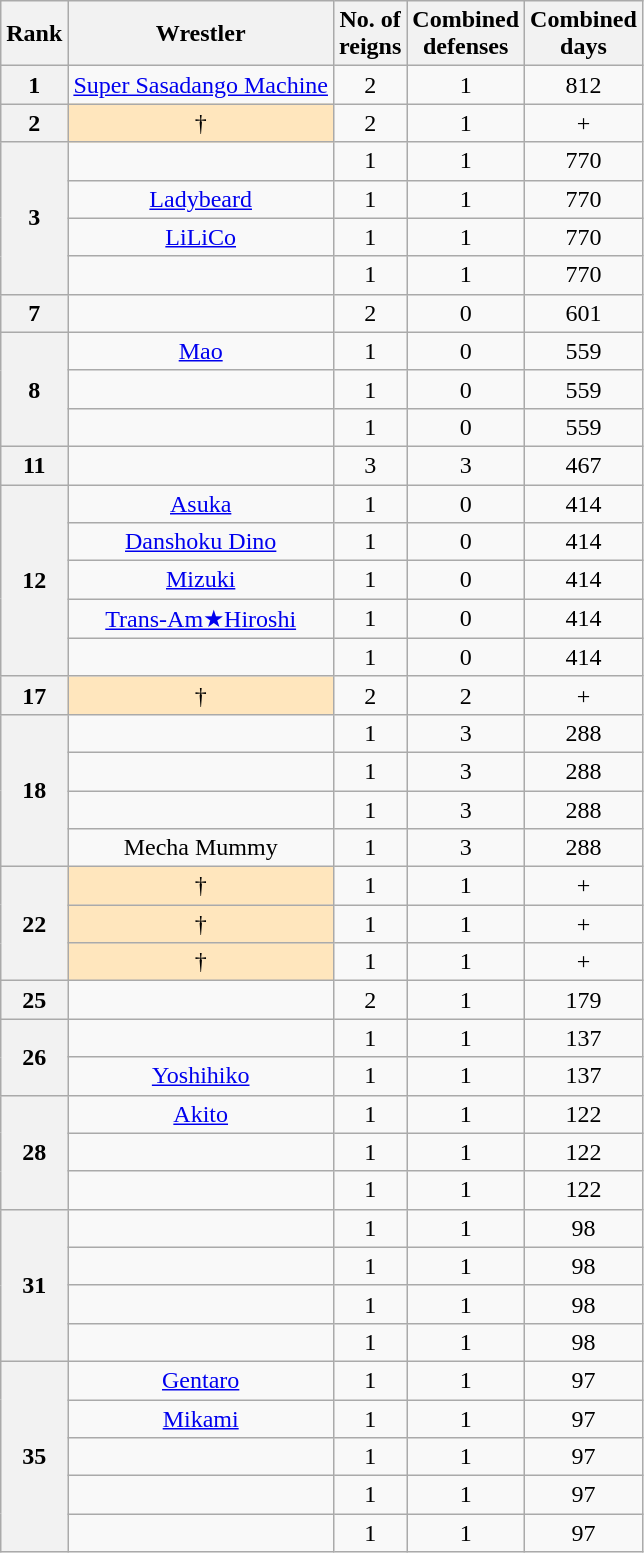<table class="wikitable sortable" style="text-align: center">
<tr>
<th>Rank</th>
<th>Wrestler</th>
<th>No. of<br>reigns</th>
<th>Combined<br>defenses</th>
<th>Combined<br>days</th>
</tr>
<tr>
<th>1</th>
<td><a href='#'>Super Sasadango Machine</a></td>
<td>2</td>
<td>1</td>
<td>812</td>
</tr>
<tr>
<th>2</th>
<td style="background-color: #ffe6bd"> †</td>
<td>2</td>
<td>1</td>
<td>+</td>
</tr>
<tr>
<th rowspan=4>3</th>
<td></td>
<td>1</td>
<td>1</td>
<td>770</td>
</tr>
<tr>
<td><a href='#'>Ladybeard</a></td>
<td>1</td>
<td>1</td>
<td>770</td>
</tr>
<tr>
<td><a href='#'>LiLiCo</a></td>
<td>1</td>
<td>1</td>
<td>770</td>
</tr>
<tr>
<td></td>
<td>1</td>
<td>1</td>
<td>770</td>
</tr>
<tr>
<th>7</th>
<td></td>
<td>2</td>
<td>0</td>
<td>601</td>
</tr>
<tr>
<th rowspan=3>8</th>
<td><a href='#'>Mao</a></td>
<td>1</td>
<td>0</td>
<td>559</td>
</tr>
<tr>
<td></td>
<td>1</td>
<td>0</td>
<td>559</td>
</tr>
<tr>
<td></td>
<td>1</td>
<td>0</td>
<td>559</td>
</tr>
<tr>
<th>11</th>
<td></td>
<td>3</td>
<td>3</td>
<td>467</td>
</tr>
<tr>
<th rowspan=5>12</th>
<td><a href='#'>Asuka</a></td>
<td>1</td>
<td>0</td>
<td>414</td>
</tr>
<tr>
<td><a href='#'>Danshoku Dino</a></td>
<td>1</td>
<td>0</td>
<td>414</td>
</tr>
<tr>
<td><a href='#'>Mizuki</a></td>
<td>1</td>
<td>0</td>
<td>414</td>
</tr>
<tr>
<td><a href='#'>Trans-Am★Hiroshi</a></td>
<td>1</td>
<td>0</td>
<td>414</td>
</tr>
<tr>
<td></td>
<td>1</td>
<td>0</td>
<td>414</td>
</tr>
<tr>
<th>17</th>
<td style="background-color: #ffe6bd"> †</td>
<td>2</td>
<td>2</td>
<td>+</td>
</tr>
<tr>
<th rowspan=4>18</th>
<td></td>
<td>1</td>
<td>3</td>
<td>288</td>
</tr>
<tr>
<td></td>
<td>1</td>
<td>3</td>
<td>288</td>
</tr>
<tr>
<td></td>
<td>1</td>
<td>3</td>
<td>288</td>
</tr>
<tr>
<td>Mecha Mummy</td>
<td>1</td>
<td>3</td>
<td>288</td>
</tr>
<tr>
<th rowspan=3>22</th>
<td style="background-color: #ffe6bd"> †</td>
<td>1</td>
<td>1</td>
<td>+</td>
</tr>
<tr>
<td style="background-color: #ffe6bd"> †</td>
<td>1</td>
<td>1</td>
<td>+</td>
</tr>
<tr>
<td style="background-color: #ffe6bd"> †</td>
<td>1</td>
<td>1</td>
<td>+</td>
</tr>
<tr>
<th>25</th>
<td></td>
<td>2</td>
<td>1</td>
<td>179</td>
</tr>
<tr>
<th rowspan=2>26</th>
<td></td>
<td>1</td>
<td>1</td>
<td>137</td>
</tr>
<tr>
<td><a href='#'>Yoshihiko</a></td>
<td>1</td>
<td>1</td>
<td>137</td>
</tr>
<tr>
<th rowspan=3>28</th>
<td><a href='#'>Akito</a></td>
<td>1</td>
<td>1</td>
<td>122</td>
</tr>
<tr>
<td></td>
<td>1</td>
<td>1</td>
<td>122</td>
</tr>
<tr>
<td></td>
<td>1</td>
<td>1</td>
<td>122</td>
</tr>
<tr>
<th rowspan=4>31</th>
<td></td>
<td>1</td>
<td>1</td>
<td>98</td>
</tr>
<tr>
<td></td>
<td>1</td>
<td>1</td>
<td>98</td>
</tr>
<tr>
<td></td>
<td>1</td>
<td>1</td>
<td>98</td>
</tr>
<tr>
<td></td>
<td>1</td>
<td>1</td>
<td>98</td>
</tr>
<tr>
<th rowspan=5>35</th>
<td><a href='#'>Gentaro</a></td>
<td>1</td>
<td>1</td>
<td>97</td>
</tr>
<tr>
<td><a href='#'>Mikami</a></td>
<td>1</td>
<td>1</td>
<td>97</td>
</tr>
<tr>
<td></td>
<td>1</td>
<td>1</td>
<td>97</td>
</tr>
<tr>
<td></td>
<td>1</td>
<td>1</td>
<td>97</td>
</tr>
<tr>
<td></td>
<td>1</td>
<td>1</td>
<td>97</td>
</tr>
</table>
